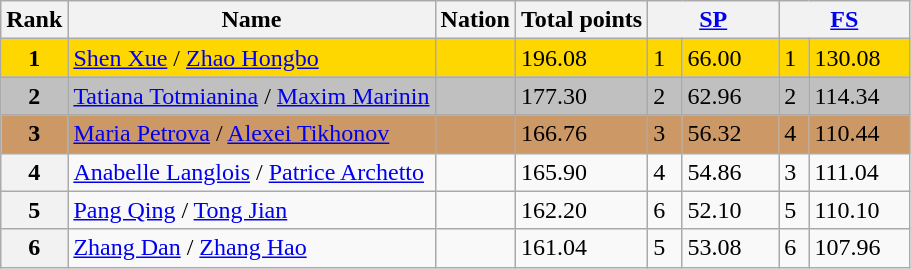<table class="wikitable">
<tr>
<th>Rank</th>
<th>Name</th>
<th>Nation</th>
<th>Total points</th>
<th colspan="2" width="80px"><a href='#'>SP</a></th>
<th colspan="2" width="80px"><a href='#'>FS</a></th>
</tr>
<tr bgcolor="gold">
<td align="center"><strong>1</strong></td>
<td><a href='#'>Shen Xue</a> / <a href='#'>Zhao Hongbo</a></td>
<td></td>
<td>196.08</td>
<td>1</td>
<td>66.00</td>
<td>1</td>
<td>130.08</td>
</tr>
<tr bgcolor="silver">
<td align="center"><strong>2</strong></td>
<td><a href='#'>Tatiana Totmianina</a> / <a href='#'>Maxim Marinin</a></td>
<td></td>
<td>177.30</td>
<td>2</td>
<td>62.96</td>
<td>2</td>
<td>114.34</td>
</tr>
<tr bgcolor="cc9966">
<td align="center"><strong>3</strong></td>
<td><a href='#'>Maria Petrova</a> / <a href='#'>Alexei Tikhonov</a></td>
<td></td>
<td>166.76</td>
<td>3</td>
<td>56.32</td>
<td>4</td>
<td>110.44</td>
</tr>
<tr>
<th>4</th>
<td><a href='#'>Anabelle Langlois</a> / <a href='#'>Patrice Archetto</a></td>
<td></td>
<td>165.90</td>
<td>4</td>
<td>54.86</td>
<td>3</td>
<td>111.04</td>
</tr>
<tr>
<th>5</th>
<td><a href='#'>Pang Qing</a> / <a href='#'>Tong Jian</a></td>
<td></td>
<td>162.20</td>
<td>6</td>
<td>52.10</td>
<td>5</td>
<td>110.10</td>
</tr>
<tr>
<th>6</th>
<td><a href='#'>Zhang Dan</a> / <a href='#'>Zhang Hao</a></td>
<td></td>
<td>161.04</td>
<td>5</td>
<td>53.08</td>
<td>6</td>
<td>107.96</td>
</tr>
</table>
